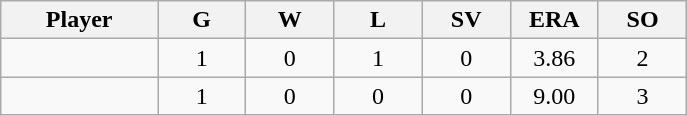<table class="wikitable sortable">
<tr>
<th bgcolor="#DDDDFF" width="16%">Player</th>
<th bgcolor="#DDDDFF" width="9%">G</th>
<th bgcolor="#DDDDFF" width="9%">W</th>
<th bgcolor="#DDDDFF" width="9%">L</th>
<th bgcolor="#DDDDFF" width="9%">SV</th>
<th bgcolor="#DDDDFF" width="9%">ERA</th>
<th bgcolor="#DDDDFF" width="9%">SO</th>
</tr>
<tr align="center">
<td></td>
<td>1</td>
<td>0</td>
<td>1</td>
<td>0</td>
<td>3.86</td>
<td>2</td>
</tr>
<tr align="center">
<td></td>
<td>1</td>
<td>0</td>
<td>0</td>
<td>0</td>
<td>9.00</td>
<td>3</td>
</tr>
</table>
